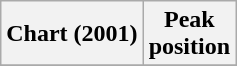<table class="wikitable plainrowheaders">
<tr>
<th scope="col">Chart (2001)</th>
<th scope="col">Peak<br>position</th>
</tr>
<tr>
</tr>
</table>
